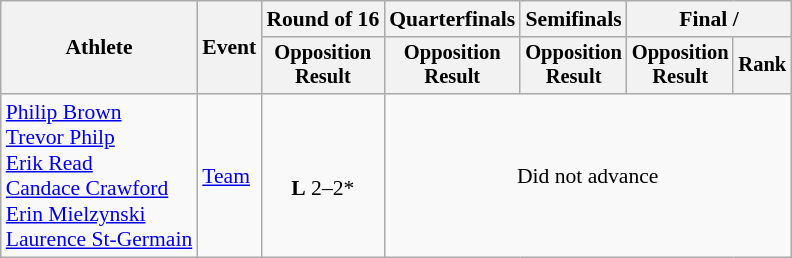<table class="wikitable" style="font-size:90%">
<tr>
<th rowspan="2">Athlete</th>
<th rowspan="2">Event</th>
<th>Round of 16</th>
<th>Quarterfinals</th>
<th>Semifinals</th>
<th colspan=2>Final / </th>
</tr>
<tr style="font-size:95%">
<th>Opposition<br>Result</th>
<th>Opposition<br>Result</th>
<th>Opposition<br>Result</th>
<th>Opposition<br>Result</th>
<th>Rank</th>
</tr>
<tr align=center>
<td align="left"><a href='#'>Philip Brown</a><br><a href='#'>Trevor Philp</a><br><a href='#'>Erik Read</a><br><a href='#'>Candace Crawford</a><br><a href='#'>Erin Mielzynski</a><br><a href='#'>Laurence St-Germain</a></td>
<td align="left"><a href='#'>Team</a></td>
<td><br><strong>L</strong> 2–2*</td>
<td colspan=4>Did not advance</td>
</tr>
</table>
